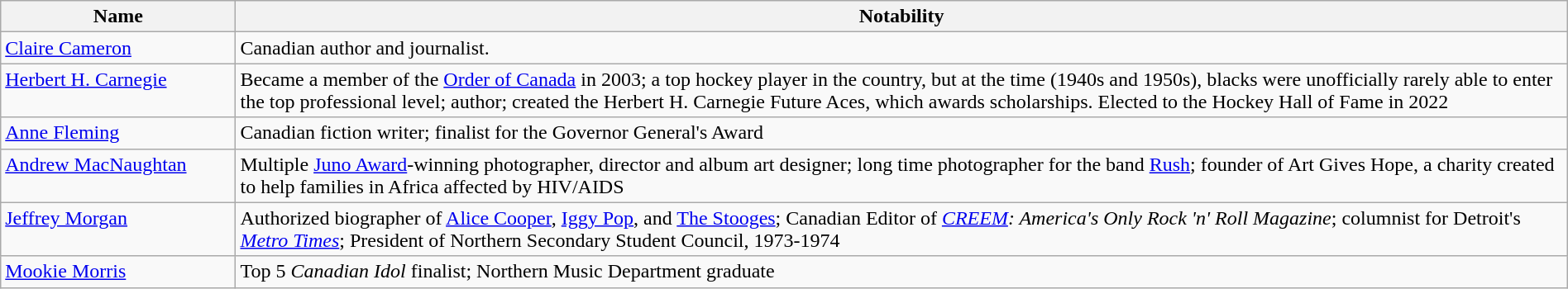<table class="wikitable sortable" style="width: 100%;">
<tr>
<th>Name</th>
<th width="85%" class="unsortable">Notability</th>
</tr>
<tr valign="top">
<td><a href='#'>Claire Cameron</a></td>
<td>Canadian author and journalist.</td>
</tr>
<tr valign="top">
<td><a href='#'>Herbert H. Carnegie</a></td>
<td>Became a member of the <a href='#'>Order of Canada</a> in 2003; a top hockey player in the country, but at the time (1940s and 1950s), blacks were unofficially rarely able to enter the top professional level; author; created the Herbert H. Carnegie Future Aces, which awards scholarships. Elected to the Hockey Hall of Fame in 2022</td>
</tr>
<tr valign="top">
<td><a href='#'>Anne Fleming</a></td>
<td>Canadian fiction writer; finalist for the Governor General's Award</td>
</tr>
<tr valign="top">
<td><a href='#'>Andrew MacNaughtan</a></td>
<td>Multiple <a href='#'>Juno Award</a>-winning photographer, director and album art designer; long time photographer for the band <a href='#'>Rush</a>; founder of Art Gives Hope, a charity created to help families in Africa affected by HIV/AIDS</td>
</tr>
<tr valign="top">
<td><a href='#'>Jeffrey Morgan</a></td>
<td>Authorized biographer of <a href='#'>Alice Cooper</a>, <a href='#'>Iggy Pop</a>, and <a href='#'>The Stooges</a>; Canadian Editor of <em><a href='#'>CREEM</a>: America's Only Rock 'n' Roll Magazine</em>; columnist for Detroit's <em><a href='#'>Metro Times</a></em>; President of Northern Secondary Student Council, 1973-1974</td>
</tr>
<tr valign="top">
<td><a href='#'>Mookie Morris</a></td>
<td>Top 5 <em>Canadian Idol</em> finalist; Northern Music Department graduate</td>
</tr>
</table>
